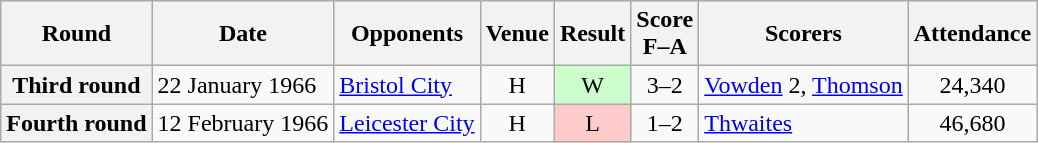<table class="wikitable plainrowheaders" style="text-align:center">
<tr>
<th scope="col">Round</th>
<th scope="col">Date</th>
<th scope="col">Opponents</th>
<th scope="col">Venue</th>
<th scope="col">Result</th>
<th scope="col">Score<br>F–A</th>
<th scope="col">Scorers</th>
<th scope="col">Attendance</th>
</tr>
<tr>
<th scope="row">Third round</th>
<td align="left">22 January 1966</td>
<td align="left"><a href='#'>Bristol City</a></td>
<td>H</td>
<td style=background:#cfc>W</td>
<td>3–2</td>
<td align="left"><a href='#'>Vowden</a> 2, <a href='#'>Thomson</a></td>
<td>24,340</td>
</tr>
<tr>
<th scope="row">Fourth round</th>
<td align="left">12 February 1966</td>
<td align="left"><a href='#'>Leicester City</a></td>
<td>H</td>
<td style=background:#fcc>L</td>
<td>1–2</td>
<td align="left"><a href='#'>Thwaites</a></td>
<td>46,680</td>
</tr>
</table>
